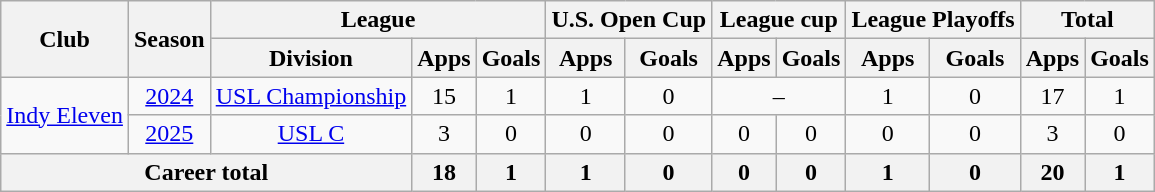<table class="wikitable" style="text-align:center">
<tr>
<th rowspan="2">Club</th>
<th rowspan="2">Season</th>
<th colspan="3">League</th>
<th colspan="2">U.S. Open Cup</th>
<th colspan="2">League cup</th>
<th colspan="2">League Playoffs</th>
<th colspan="2">Total</th>
</tr>
<tr>
<th>Division</th>
<th>Apps</th>
<th>Goals</th>
<th>Apps</th>
<th>Goals</th>
<th>Apps</th>
<th>Goals</th>
<th>Apps</th>
<th>Goals</th>
<th>Apps</th>
<th>Goals</th>
</tr>
<tr>
<td rowspan="2"><a href='#'>Indy Eleven</a></td>
<td><a href='#'>2024</a></td>
<td><a href='#'>USL Championship</a></td>
<td>15</td>
<td>1</td>
<td>1</td>
<td>0</td>
<td colspan="2">–</td>
<td>1</td>
<td>0</td>
<td>17</td>
<td>1</td>
</tr>
<tr>
<td><a href='#'>2025</a></td>
<td><a href='#'>USL C</a></td>
<td>3</td>
<td>0</td>
<td>0</td>
<td>0</td>
<td>0</td>
<td>0</td>
<td>0</td>
<td>0</td>
<td>3</td>
<td>0</td>
</tr>
<tr>
<th colspan="3">Career total</th>
<th>18</th>
<th>1</th>
<th>1</th>
<th>0</th>
<th>0</th>
<th>0</th>
<th>1</th>
<th>0</th>
<th>20</th>
<th>1</th>
</tr>
</table>
